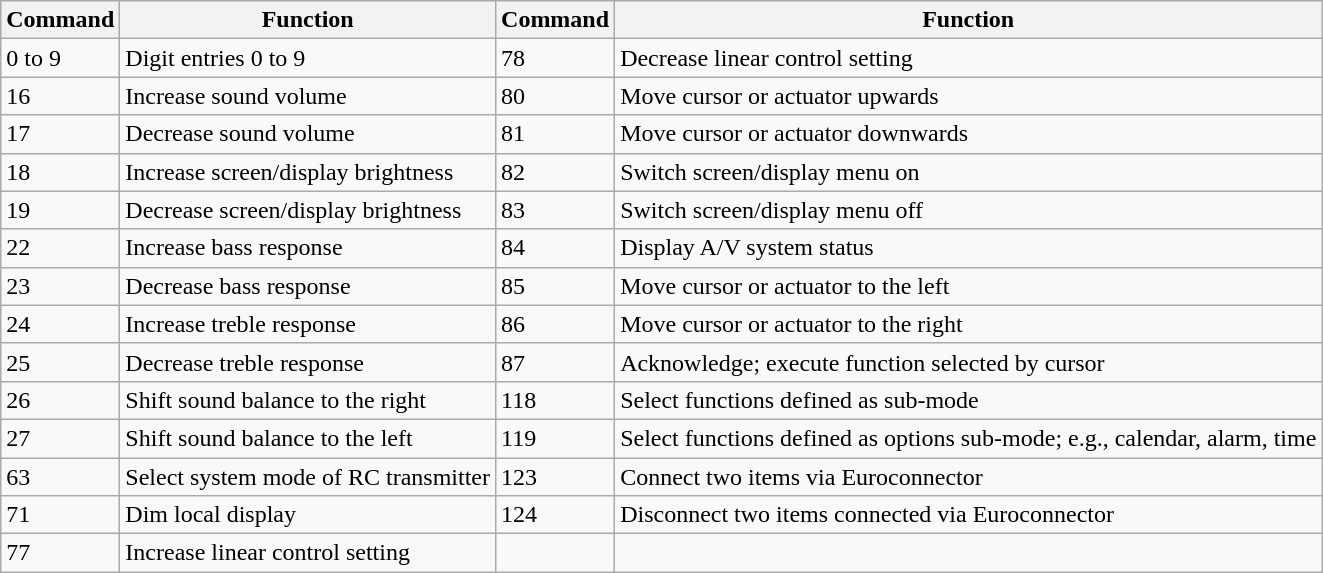<table class="wikitable" border="1">
<tr>
<th>Command</th>
<th>Function</th>
<th>Command</th>
<th>Function</th>
</tr>
<tr>
<td>0 to 9</td>
<td>Digit entries 0 to 9</td>
<td>78</td>
<td>Decrease linear control setting</td>
</tr>
<tr>
<td>16</td>
<td>Increase sound volume</td>
<td>80</td>
<td>Move cursor or actuator upwards</td>
</tr>
<tr>
<td>17</td>
<td>Decrease sound volume</td>
<td>81</td>
<td>Move cursor or actuator downwards</td>
</tr>
<tr>
<td>18</td>
<td>Increase screen/display brightness</td>
<td>82</td>
<td>Switch screen/display menu on</td>
</tr>
<tr>
<td>19</td>
<td>Decrease screen/display brightness</td>
<td>83</td>
<td>Switch screen/display menu off</td>
</tr>
<tr>
<td>22</td>
<td>Increase bass response</td>
<td>84</td>
<td>Display A/V system status</td>
</tr>
<tr>
<td>23</td>
<td>Decrease bass response</td>
<td>85</td>
<td>Move cursor or actuator to the left</td>
</tr>
<tr>
<td>24</td>
<td>Increase treble response</td>
<td>86</td>
<td>Move cursor or actuator to the right</td>
</tr>
<tr>
<td>25</td>
<td>Decrease treble response</td>
<td>87</td>
<td>Acknowledge; execute function selected by cursor</td>
</tr>
<tr>
<td>26</td>
<td>Shift sound balance to the right</td>
<td>118</td>
<td>Select functions defined as sub-mode</td>
</tr>
<tr>
<td>27</td>
<td>Shift sound balance to the left</td>
<td>119</td>
<td>Select functions defined as options sub-mode; e.g., calendar, alarm, time</td>
</tr>
<tr>
<td>63</td>
<td>Select system mode of RC transmitter</td>
<td>123</td>
<td>Connect two items via Euroconnector</td>
</tr>
<tr>
<td>71</td>
<td>Dim local display</td>
<td>124</td>
<td>Disconnect two items connected via Euroconnector</td>
</tr>
<tr>
<td>77</td>
<td>Increase linear control setting</td>
<td></td>
<td></td>
</tr>
</table>
